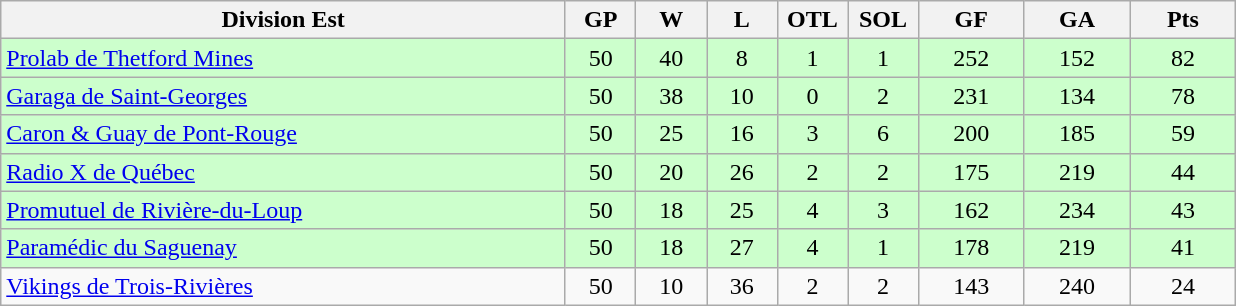<table class="wikitable">
<tr>
<th width="40%" bgcolor="#e0e0e0">Division Est</th>
<th width="5%" bgcolor="#e0e0e0">GP</th>
<th width="5%" bgcolor="#e0e0e0">W</th>
<th width="5%" bgcolor="#e0e0e0">L</th>
<th width="5%" bgcolor="#e0e0e0">OTL</th>
<th width="5%" bgcolor="#e0e0e0">SOL</th>
<th width="7.5%" bgcolor="#e0e0e0">GF</th>
<th width="7.5%" bgcolor="#e0e0e0">GA</th>
<th width="7.5%" bgcolor="#e0e0e0">Pts</th>
</tr>
<tr align="center" bgcolor="#CCFFCC">
<td align="left"><a href='#'>Prolab de Thetford Mines</a></td>
<td>50</td>
<td>40</td>
<td>8</td>
<td>1</td>
<td>1</td>
<td>252</td>
<td>152</td>
<td>82</td>
</tr>
<tr align="center" bgcolor="#CCFFCC">
<td align="left"><a href='#'>Garaga de Saint-Georges</a></td>
<td>50</td>
<td>38</td>
<td>10</td>
<td>0</td>
<td>2</td>
<td>231</td>
<td>134</td>
<td>78</td>
</tr>
<tr align="center" bgcolor="#CCFFCC">
<td align="left"><a href='#'>Caron & Guay de Pont-Rouge</a></td>
<td>50</td>
<td>25</td>
<td>16</td>
<td>3</td>
<td>6</td>
<td>200</td>
<td>185</td>
<td>59</td>
</tr>
<tr align="center" bgcolor="#CCFFCC">
<td align="left"><a href='#'>Radio X de Québec</a></td>
<td>50</td>
<td>20</td>
<td>26</td>
<td>2</td>
<td>2</td>
<td>175</td>
<td>219</td>
<td>44</td>
</tr>
<tr align="center" bgcolor="#CCFFCC">
<td align="left"><a href='#'>Promutuel de Rivière-du-Loup</a></td>
<td>50</td>
<td>18</td>
<td>25</td>
<td>4</td>
<td>3</td>
<td>162</td>
<td>234</td>
<td>43</td>
</tr>
<tr align="center" bgcolor="#CCFFCC">
<td align="left"><a href='#'>Paramédic du Saguenay</a></td>
<td>50</td>
<td>18</td>
<td>27</td>
<td>4</td>
<td>1</td>
<td>178</td>
<td>219</td>
<td>41</td>
</tr>
<tr align="center">
<td align="left"><a href='#'>Vikings de Trois-Rivières</a></td>
<td>50</td>
<td>10</td>
<td>36</td>
<td>2</td>
<td>2</td>
<td>143</td>
<td>240</td>
<td>24</td>
</tr>
</table>
